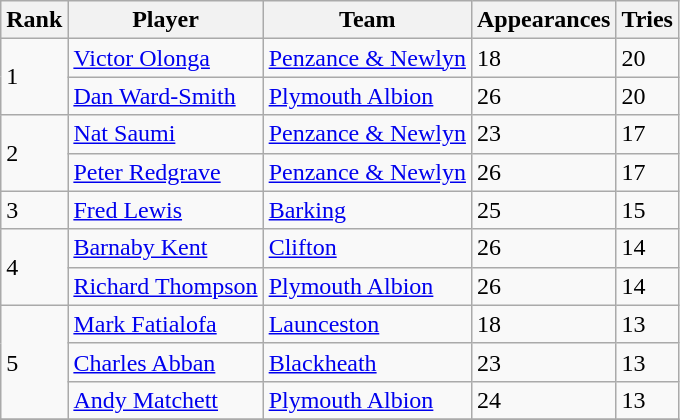<table class="wikitable">
<tr>
<th>Rank</th>
<th>Player</th>
<th>Team</th>
<th>Appearances</th>
<th>Tries</th>
</tr>
<tr>
<td rowspan=2>1</td>
<td> <a href='#'>Victor Olonga</a></td>
<td><a href='#'>Penzance & Newlyn</a></td>
<td>18</td>
<td>20</td>
</tr>
<tr>
<td> <a href='#'>Dan Ward-Smith</a></td>
<td><a href='#'>Plymouth Albion</a></td>
<td>26</td>
<td>20</td>
</tr>
<tr>
<td rowspan=2>2</td>
<td> <a href='#'>Nat Saumi</a></td>
<td><a href='#'>Penzance & Newlyn</a></td>
<td>23</td>
<td>17</td>
</tr>
<tr>
<td> <a href='#'>Peter Redgrave</a></td>
<td><a href='#'>Penzance & Newlyn</a></td>
<td>26</td>
<td>17</td>
</tr>
<tr>
<td>3</td>
<td> <a href='#'>Fred Lewis</a></td>
<td><a href='#'>Barking</a></td>
<td>25</td>
<td>15</td>
</tr>
<tr>
<td rowspan=2>4</td>
<td> <a href='#'>Barnaby Kent</a></td>
<td><a href='#'>Clifton</a></td>
<td>26</td>
<td>14</td>
</tr>
<tr>
<td> <a href='#'>Richard Thompson</a></td>
<td><a href='#'>Plymouth Albion</a></td>
<td>26</td>
<td>14</td>
</tr>
<tr>
<td rowspan=3>5</td>
<td> <a href='#'>Mark Fatialofa</a></td>
<td><a href='#'>Launceston</a></td>
<td>18</td>
<td>13</td>
</tr>
<tr>
<td> <a href='#'>Charles Abban</a></td>
<td><a href='#'>Blackheath</a></td>
<td>23</td>
<td>13</td>
</tr>
<tr>
<td> <a href='#'>Andy Matchett</a></td>
<td><a href='#'>Plymouth Albion</a></td>
<td>24</td>
<td>13</td>
</tr>
<tr>
</tr>
</table>
